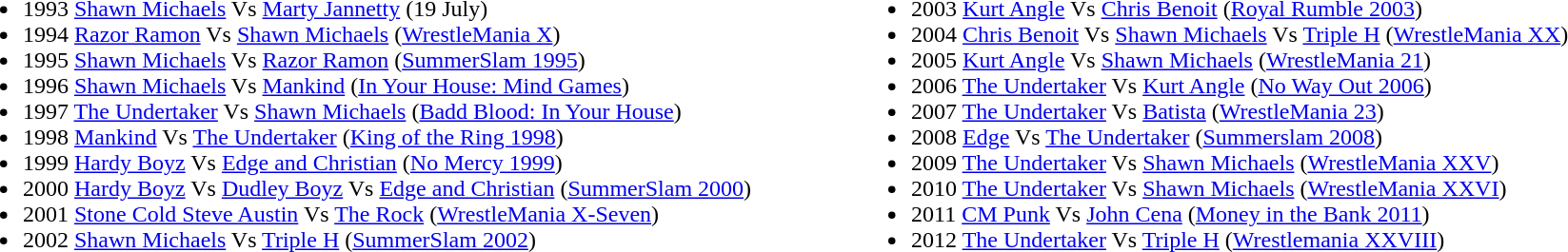<table border="0" cellpadding="2">
<tr valign="top">
<td><br><ul><li>1993 <a href='#'>Shawn Michaels</a> Vs <a href='#'>Marty Jannetty</a> (19 July)</li><li>1994 <a href='#'>Razor Ramon</a> Vs <a href='#'>Shawn Michaels</a> (<a href='#'>WrestleMania X</a>)</li><li>1995 <a href='#'>Shawn Michaels</a> Vs <a href='#'>Razor Ramon</a> (<a href='#'>SummerSlam 1995</a>)</li><li>1996 <a href='#'>Shawn Michaels</a> Vs <a href='#'>Mankind</a> (<a href='#'>In Your House: Mind Games</a>)</li><li>1997 <a href='#'>The Undertaker</a> Vs <a href='#'>Shawn Michaels</a> (<a href='#'>Badd Blood: In Your House</a>)</li><li>1998 <a href='#'>Mankind</a> Vs <a href='#'>The Undertaker</a> (<a href='#'>King of the Ring 1998</a>)</li><li>1999 <a href='#'>Hardy Boyz</a> Vs <a href='#'>Edge and Christian</a> (<a href='#'>No Mercy 1999</a>)</li><li>2000 <a href='#'>Hardy Boyz</a> Vs <a href='#'>Dudley Boyz</a> Vs <a href='#'>Edge and Christian</a> (<a href='#'>SummerSlam 2000</a>)</li><li>2001 <a href='#'>Stone Cold Steve Austin</a> Vs <a href='#'>The Rock</a> (<a href='#'>WrestleMania X-Seven</a>)</li><li>2002  <a href='#'>Shawn Michaels</a> Vs <a href='#'>Triple H</a> (<a href='#'>SummerSlam 2002</a>)</li></ul></td>
<td width="60"></td>
<td valign="top"><br><ul><li>2003  <a href='#'>Kurt Angle</a> Vs <a href='#'>Chris Benoit</a> (<a href='#'>Royal Rumble 2003</a>)</li><li>2004  <a href='#'>Chris Benoit</a> Vs <a href='#'>Shawn Michaels</a> Vs <a href='#'>Triple H</a> (<a href='#'>WrestleMania XX</a>)</li><li>2005  <a href='#'>Kurt Angle</a> Vs <a href='#'>Shawn Michaels</a> (<a href='#'>WrestleMania 21</a>)</li><li>2006  <a href='#'>The Undertaker</a> Vs <a href='#'>Kurt Angle</a> (<a href='#'>No Way Out 2006</a>)</li><li>2007  <a href='#'>The Undertaker</a> Vs <a href='#'>Batista</a> (<a href='#'>WrestleMania 23</a>)</li><li>2008  <a href='#'>Edge</a> Vs <a href='#'>The Undertaker</a> (<a href='#'>Summerslam 2008</a>)</li><li>2009  <a href='#'>The Undertaker</a> Vs <a href='#'>Shawn Michaels</a> (<a href='#'>WrestleMania XXV</a>)</li><li>2010  <a href='#'>The Undertaker</a> Vs <a href='#'>Shawn Michaels</a> (<a href='#'>WrestleMania XXVI</a>)</li><li>2011  <a href='#'>CM Punk</a> Vs <a href='#'>John Cena</a> (<a href='#'>Money in the Bank 2011</a>)</li><li>2012  <a href='#'>The Undertaker</a> Vs <a href='#'>Triple H</a> (<a href='#'>Wrestlemania XXVIII</a>)</li></ul></td>
</tr>
</table>
